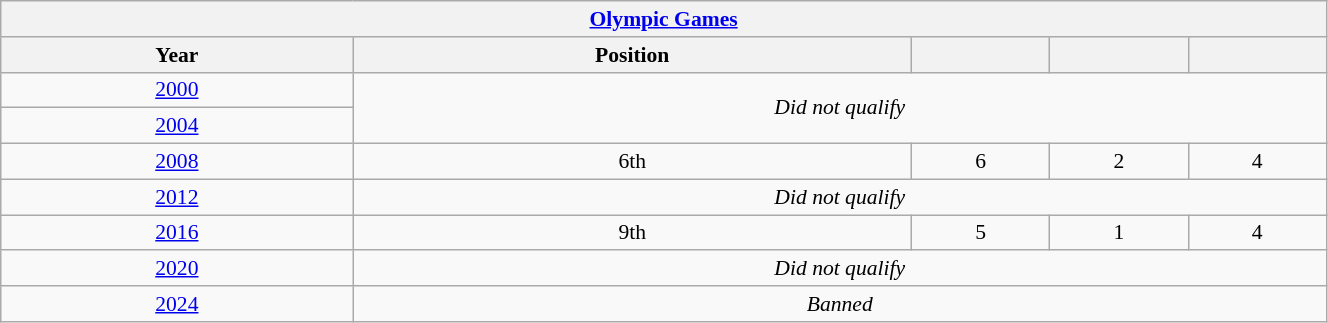<table class="wikitable" width=70% style="text-align: center;font-size:90%;">
<tr>
<th colspan=5><a href='#'>Olympic Games</a></th>
</tr>
<tr>
<th>Year</th>
<th>Position</th>
<th></th>
<th></th>
<th></th>
</tr>
<tr>
<td> <a href='#'>2000</a></td>
<td colspan=4 rowspan=2><em>Did not qualify</em></td>
</tr>
<tr>
<td> <a href='#'>2004</a></td>
</tr>
<tr>
<td> <a href='#'>2008</a></td>
<td>6th</td>
<td>6</td>
<td>2</td>
<td>4</td>
</tr>
<tr>
<td> <a href='#'>2012</a></td>
<td colspan=4><em>Did not qualify</em></td>
</tr>
<tr>
<td> <a href='#'>2016</a></td>
<td>9th</td>
<td>5</td>
<td>1</td>
<td>4</td>
</tr>
<tr>
<td> <a href='#'>2020</a></td>
<td colspan=4><em>Did not qualify</em></td>
</tr>
<tr>
<td> <a href='#'>2024</a></td>
<td colspan=4><em>Banned</em></td>
</tr>
</table>
